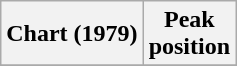<table class="wikitable plainrowheaders"  style="text-align:center">
<tr>
<th scope="col">Chart (1979)</th>
<th scope="col">Peak<br>position</th>
</tr>
<tr>
</tr>
</table>
